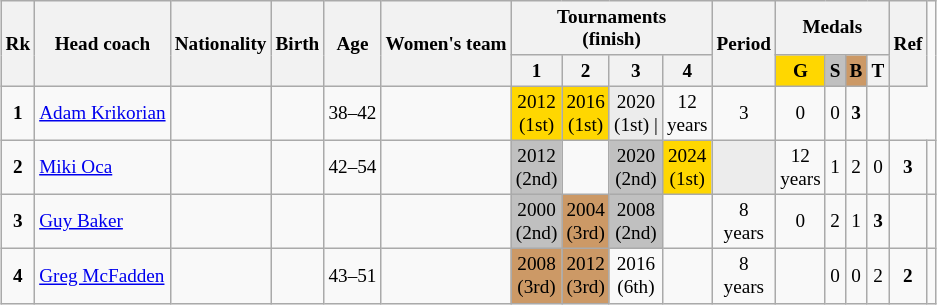<table class="wikitable sortable" style="text-align: center; font-size: 80%; margin-left: 1em;">
<tr>
<th rowspan="2">Rk</th>
<th rowspan="2">Head coach</th>
<th rowspan="2">Nationality</th>
<th rowspan="2">Birth</th>
<th rowspan="2">Age</th>
<th rowspan="2">Women's team</th>
<th colspan="4">Tournaments<br>(finish)</th>
<th rowspan="2">Period</th>
<th colspan="4">Medals</th>
<th rowspan="2" class="unsortable">Ref</th>
</tr>
<tr>
<th>1</th>
<th class="unsortable">2</th>
<th class="unsortable">3</th>
<th class="unsortable">4</th>
<th style="background-color: gold;">G</th>
<th style="background-color: silver;">S</th>
<th style="background-color: #cc9966;">B</th>
<th>T</th>
</tr>
<tr>
<td><strong>1</strong></td>
<td style="text-align: left;" data-sort-value="Krikorian, Adam"><a href='#'>Adam Krikorian</a></td>
<td style="text-align: left;"></td>
<td></td>
<td>38–42</td>
<td style="text-align: left;"></td>
<td style="background-color: gold;">2012<br>(1st)</td>
<td style="background-color: gold;">2016<br>(1st)</td>
<td style="background-color: #ececec;">2020<br>(1st)  |</td>
<td>12<br>years</td>
<td>3</td>
<td>0</td>
<td>0</td>
<td><strong>3</strong></td>
<td><br></td>
</tr>
<tr>
<td><strong>2</strong></td>
<td style="text-align: left;" data-sort-value="Oca, Miki"><a href='#'>Miki Oca</a></td>
<td style="text-align: left;"></td>
<td></td>
<td>42–54</td>
<td style="text-align: left;"></td>
<td style="background-color: silver;">2012<br>(2nd)</td>
<td></td>
<td style="background-color: silver;">2020<br>(2nd)</td>
<td style="background-color: gold;">2024<br>(1st)</td>
<td style="background-color: #ececec;"></td>
<td>12<br>years</td>
<td>1</td>
<td>2</td>
<td>0</td>
<td><strong>3</strong></td>
<td></td>
</tr>
<tr>
<td><strong>3</strong></td>
<td style="text-align: left;" data-sort-value="Baker, Guy"><a href='#'>Guy Baker</a></td>
<td style="text-align: left;"></td>
<td></td>
<td></td>
<td style="text-align: left;"></td>
<td style="background-color: silver;">2000<br>(2nd)</td>
<td style="background-color: #cc9966;">2004<br>(3rd)</td>
<td style="background-color: silver;">2008<br>(2nd)</td>
<td></td>
<td>8<br>years</td>
<td>0</td>
<td>2</td>
<td>1</td>
<td><strong>3</strong></td>
<td><br></td>
</tr>
<tr>
<td><strong>4</strong></td>
<td style="text-align: left;" data-sort-value="McFadden, Greg"><a href='#'>Greg McFadden</a></td>
<td style="text-align: left;"></td>
<td></td>
<td>43–51</td>
<td style="text-align: left;"></td>
<td style="background-color: #cc9966;">2008<br>(3rd)</td>
<td style="background-color: #cc9966;">2012<br>(3rd)</td>
<td>2016<br>(6th)</td>
<td></td>
<td>8<br>years</td>
<td></td>
<td>0</td>
<td>0</td>
<td>2</td>
<td><strong>2</strong></td>
<td><br></td>
</tr>
</table>
